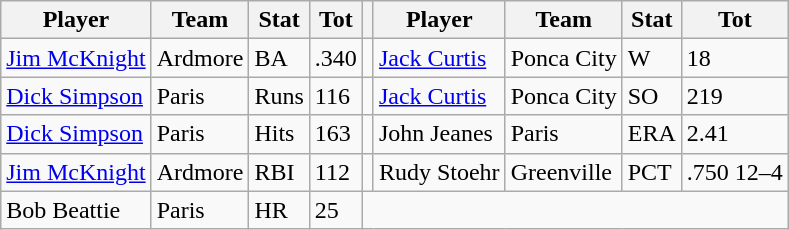<table class="wikitable">
<tr>
<th>Player</th>
<th>Team</th>
<th>Stat</th>
<th>Tot</th>
<th></th>
<th>Player</th>
<th>Team</th>
<th>Stat</th>
<th>Tot</th>
</tr>
<tr>
<td><a href='#'>Jim McKnight</a></td>
<td>Ardmore</td>
<td>BA</td>
<td>.340</td>
<td></td>
<td><a href='#'>Jack Curtis</a></td>
<td>Ponca City</td>
<td>W</td>
<td>18</td>
</tr>
<tr>
<td><a href='#'>Dick Simpson</a></td>
<td>Paris</td>
<td>Runs</td>
<td>116</td>
<td></td>
<td><a href='#'>Jack Curtis</a></td>
<td>Ponca City</td>
<td>SO</td>
<td>219</td>
</tr>
<tr>
<td><a href='#'>Dick Simpson</a></td>
<td>Paris</td>
<td>Hits</td>
<td>163</td>
<td></td>
<td>John Jeanes</td>
<td>Paris</td>
<td>ERA</td>
<td>2.41</td>
</tr>
<tr>
<td><a href='#'>Jim McKnight</a></td>
<td>Ardmore</td>
<td>RBI</td>
<td>112</td>
<td></td>
<td>Rudy Stoehr</td>
<td>Greenville</td>
<td>PCT</td>
<td>.750 12–4</td>
</tr>
<tr>
<td>Bob Beattie</td>
<td>Paris</td>
<td>HR</td>
<td>25</td>
</tr>
</table>
